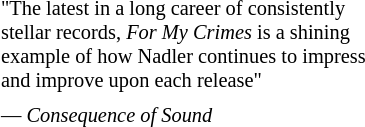<table class="toccolours" style="float: right; margin-left: 1em; margin-right: 0em; font-size: 85%; background:offwhite; color:black; width:20em; max-width: 40%;" cellspacing="5">
<tr>
<td style="text-align: left;">"The latest in a long career of consistently stellar records, <em>For My Crimes</em> is a shining example of how Nadler continues to impress and improve upon each release"</td>
</tr>
<tr>
<td style="text-align: left;">— <em>Consequence of Sound</em></td>
</tr>
</table>
